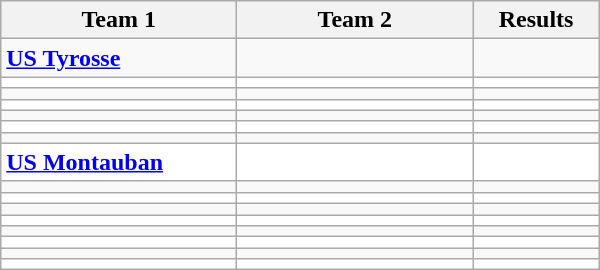<table class="wikitable" width=400>
<tr>
<th>Team 1</th>
<th>Team 2</th>
<th>Results</th>
</tr>
<tr>
<td width=150><strong><a href='#'>US Tyrosse</a></strong></td>
<td width=150></td>
<td align="center"></td>
</tr>
<tr bgcolor="white">
<td></td>
<td></td>
<td align="center"></td>
</tr>
<tr>
<td></td>
<td></td>
<td align="center"></td>
</tr>
<tr bgcolor="white">
<td></td>
<td></td>
<td align="center"></td>
</tr>
<tr>
<td></td>
<td></td>
<td align="center"></td>
</tr>
<tr bgcolor="white">
<td></td>
<td></td>
<td align="center"></td>
</tr>
<tr>
<td></td>
<td></td>
<td align="center"></td>
</tr>
<tr bgcolor="white">
<td><strong> <a href='#'>US Montauban</a></strong></td>
<td></td>
<td align="center"></td>
</tr>
<tr>
<td></td>
<td></td>
<td align="center"></td>
</tr>
<tr bgcolor="white">
<td></td>
<td></td>
<td align="center"></td>
</tr>
<tr>
<td></td>
<td></td>
<td align="center"></td>
</tr>
<tr bgcolor="white">
<td></td>
<td></td>
<td align="center"></td>
</tr>
<tr>
<td></td>
<td></td>
<td align="center"></td>
</tr>
<tr bgcolor="white">
<td></td>
<td></td>
<td align="center"></td>
</tr>
<tr>
<td></td>
<td></td>
<td align="center"></td>
</tr>
<tr bgcolor="white">
<td></td>
<td></td>
<td align="center"></td>
</tr>
</table>
